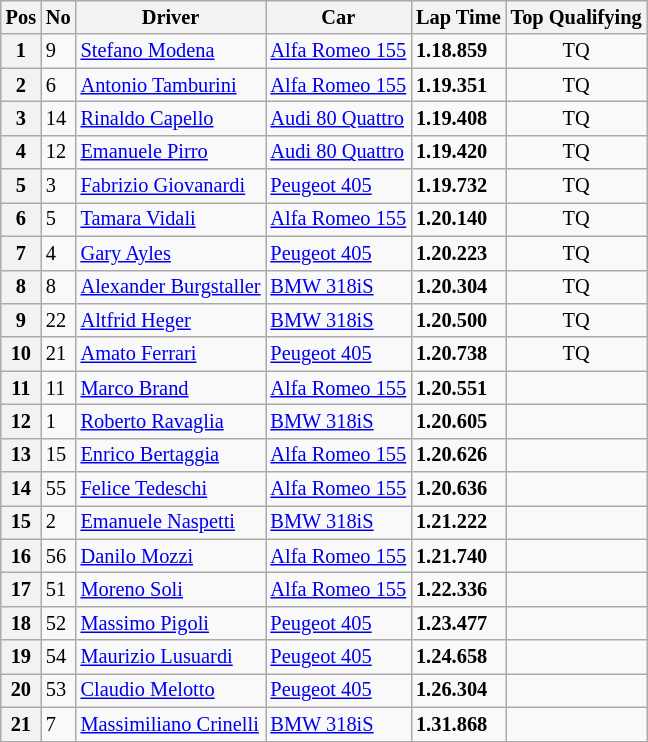<table class="wikitable" style="font-size: 85%;">
<tr>
<th>Pos</th>
<th>No</th>
<th>Driver</th>
<th>Car</th>
<th>Lap Time</th>
<th>Top Qualifying</th>
</tr>
<tr>
<th>1</th>
<td>9</td>
<td> <a href='#'>Stefano Modena</a></td>
<td><a href='#'>Alfa Romeo 155</a></td>
<td><strong>1.18.859</strong></td>
<td align=center>TQ</td>
</tr>
<tr>
<th>2</th>
<td>6</td>
<td> <a href='#'>Antonio Tamburini</a></td>
<td><a href='#'>Alfa Romeo 155</a></td>
<td><strong>1.19.351</strong></td>
<td align=center>TQ</td>
</tr>
<tr>
<th>3</th>
<td>14</td>
<td> <a href='#'>Rinaldo Capello</a></td>
<td><a href='#'>Audi 80 Quattro</a></td>
<td><strong>1.19.408</strong></td>
<td align=center>TQ</td>
</tr>
<tr>
<th>4</th>
<td>12</td>
<td> <a href='#'>Emanuele Pirro</a></td>
<td><a href='#'>Audi 80 Quattro</a></td>
<td><strong>1.19.420</strong></td>
<td align=center>TQ</td>
</tr>
<tr>
<th>5</th>
<td>3</td>
<td> <a href='#'>Fabrizio Giovanardi</a></td>
<td><a href='#'>Peugeot 405</a></td>
<td><strong>1.19.732</strong></td>
<td align=center>TQ</td>
</tr>
<tr>
<th>6</th>
<td>5</td>
<td> <a href='#'>Tamara Vidali</a></td>
<td><a href='#'>Alfa Romeo 155</a></td>
<td><strong>1.20.140</strong></td>
<td align=center>TQ</td>
</tr>
<tr>
<th>7</th>
<td>4</td>
<td> <a href='#'>Gary Ayles</a></td>
<td><a href='#'>Peugeot 405</a></td>
<td><strong>1.20.223</strong></td>
<td align=center>TQ</td>
</tr>
<tr>
<th>8</th>
<td>8</td>
<td> <a href='#'> Alexander Burgstaller</a></td>
<td><a href='#'>BMW 318iS</a></td>
<td><strong>1.20.304</strong></td>
<td align=center>TQ</td>
</tr>
<tr>
<th>9</th>
<td>22</td>
<td> <a href='#'>Altfrid Heger</a></td>
<td><a href='#'>BMW 318iS</a></td>
<td><strong>1.20.500</strong></td>
<td align=center>TQ</td>
</tr>
<tr>
<th>10</th>
<td>21</td>
<td> <a href='#'>Amato Ferrari</a></td>
<td><a href='#'>Peugeot 405</a></td>
<td><strong>1.20.738</strong></td>
<td align=center>TQ</td>
</tr>
<tr>
<th>11</th>
<td>11</td>
<td> <a href='#'>Marco Brand</a></td>
<td><a href='#'>Alfa Romeo 155</a></td>
<td><strong>1.20.551</strong></td>
<td></td>
</tr>
<tr>
<th>12</th>
<td>1</td>
<td> <a href='#'>Roberto Ravaglia</a></td>
<td><a href='#'>BMW 318iS</a></td>
<td><strong>1.20.605</strong></td>
<td></td>
</tr>
<tr>
<th>13</th>
<td>15</td>
<td> <a href='#'>Enrico Bertaggia</a></td>
<td><a href='#'>Alfa Romeo 155</a></td>
<td><strong>1.20.626</strong></td>
<td></td>
</tr>
<tr>
<th>14</th>
<td>55</td>
<td> <a href='#'>Felice Tedeschi</a></td>
<td><a href='#'>Alfa Romeo 155</a></td>
<td><strong>1.20.636</strong></td>
<td></td>
</tr>
<tr>
<th>15</th>
<td>2</td>
<td> <a href='#'>Emanuele Naspetti</a></td>
<td><a href='#'>BMW 318iS</a></td>
<td><strong>1.21.222</strong></td>
<td></td>
</tr>
<tr>
<th>16</th>
<td>56</td>
<td> <a href='#'>Danilo Mozzi</a></td>
<td><a href='#'>Alfa Romeo 155</a></td>
<td><strong>1.21.740</strong></td>
<td></td>
</tr>
<tr>
<th>17</th>
<td>51</td>
<td> <a href='#'>Moreno Soli</a></td>
<td><a href='#'>Alfa Romeo 155</a></td>
<td><strong>1.22.336</strong></td>
<td></td>
</tr>
<tr>
<th>18</th>
<td>52</td>
<td> <a href='#'>Massimo Pigoli</a></td>
<td><a href='#'>Peugeot 405</a></td>
<td><strong>1.23.477</strong></td>
<td></td>
</tr>
<tr>
<th>19</th>
<td>54</td>
<td> <a href='#'>Maurizio Lusuardi</a></td>
<td><a href='#'>Peugeot 405</a></td>
<td><strong>1.24.658</strong></td>
<td></td>
</tr>
<tr>
<th>20</th>
<td>53</td>
<td> <a href='#'>Claudio Melotto</a></td>
<td><a href='#'>Peugeot 405</a></td>
<td><strong>1.26.304</strong></td>
<td></td>
</tr>
<tr>
<th>21</th>
<td>7</td>
<td> <a href='#'>Massimiliano Crinelli</a></td>
<td><a href='#'>BMW 318iS</a></td>
<td><strong>1.31.868</strong></td>
<td></td>
</tr>
<tr>
</tr>
</table>
